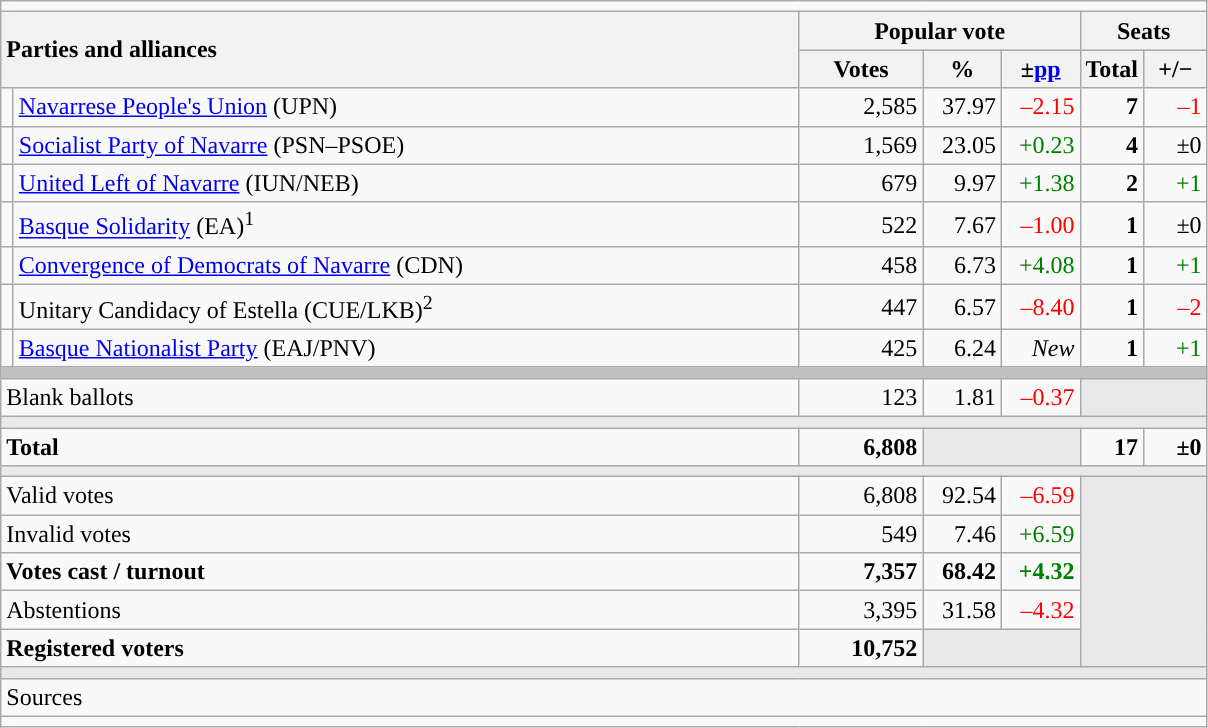<table class="wikitable" style="text-align:right;">
<tr>
<td colspan="7"></td>
</tr>
<tr>
<th style="text-align:left;" rowspan="2" colspan="2" width="525">Parties and alliances</th>
<th colspan="3">Popular vote</th>
<th colspan="2">Seats</th>
</tr>
<tr>
<th width="75">Votes</th>
<th width="45">%</th>
<th width="45">±<a href='#'>pp</a></th>
<th width="35">Total</th>
<th width="35">+/−</th>
</tr>
<tr>
<td width="1" style="color:inherit;background:"></td>
<td align="left"><a href='#'>Navarrese People's Union</a> (UPN)</td>
<td>2,585</td>
<td>37.97</td>
<td style="color:red;">–2.15</td>
<td><strong>7</strong></td>
<td style="color:red;">–1</td>
</tr>
<tr>
<td style="color:inherit;background:"></td>
<td align="left"><a href='#'>Socialist Party of Navarre</a> (PSN–PSOE)</td>
<td>1,569</td>
<td>23.05</td>
<td style="color:green;">+0.23</td>
<td><strong>4</strong></td>
<td>±0</td>
</tr>
<tr>
<td style="color:inherit;background:"></td>
<td align="left"><a href='#'>United Left of Navarre</a> (IUN/NEB)</td>
<td>679</td>
<td>9.97</td>
<td style="color:green;">+1.38</td>
<td><strong>2</strong></td>
<td style="color:green;">+1</td>
</tr>
<tr>
<td style="color:inherit;background:"></td>
<td align="left"><a href='#'>Basque Solidarity</a> (EA)<sup>1</sup></td>
<td>522</td>
<td>7.67</td>
<td style="color:red;">–1.00</td>
<td><strong>1</strong></td>
<td>±0</td>
</tr>
<tr>
<td style="color:inherit;background:"></td>
<td align="left"><a href='#'>Convergence of Democrats of Navarre</a> (CDN)</td>
<td>458</td>
<td>6.73</td>
<td style="color:green;">+4.08</td>
<td><strong>1</strong></td>
<td style="color:green;">+1</td>
</tr>
<tr>
<td style="color:inherit;background:"></td>
<td align="left">Unitary Candidacy of Estella (CUE/LKB)<sup>2</sup></td>
<td>447</td>
<td>6.57</td>
<td style="color:red;">–8.40</td>
<td><strong>1</strong></td>
<td style="color:red;">–2</td>
</tr>
<tr>
<td style="color:inherit;background:"></td>
<td align="left"><a href='#'>Basque Nationalist Party</a> (EAJ/PNV)</td>
<td>425</td>
<td>6.24</td>
<td><em>New</em></td>
<td><strong>1</strong></td>
<td style="color:green;">+1</td>
</tr>
<tr>
<td colspan="7" bgcolor="#C0C0C0"></td>
</tr>
<tr>
<td align="left" colspan="2">Blank ballots</td>
<td>123</td>
<td>1.81</td>
<td style="color:red;">–0.37</td>
<td bgcolor="#E9E9E9" colspan="2"></td>
</tr>
<tr>
<td colspan="7" bgcolor="#E9E9E9"></td>
</tr>
<tr style="font-weight:bold;">
<td align="left" colspan="2">Total</td>
<td>6,808</td>
<td bgcolor="#E9E9E9" colspan="2"></td>
<td>17</td>
<td>±0</td>
</tr>
<tr>
<td colspan="7" bgcolor="#E9E9E9"></td>
</tr>
<tr>
<td align="left" colspan="2">Valid votes</td>
<td>6,808</td>
<td>92.54</td>
<td style="color:red;">–6.59</td>
<td bgcolor="#E9E9E9" colspan="2" rowspan="5"></td>
</tr>
<tr>
<td align="left" colspan="2">Invalid votes</td>
<td>549</td>
<td>7.46</td>
<td style="color:green;">+6.59</td>
</tr>
<tr style="font-weight:bold;">
<td align="left" colspan="2">Votes cast / turnout</td>
<td>7,357</td>
<td>68.42</td>
<td style="color:green;">+4.32</td>
</tr>
<tr>
<td align="left" colspan="2">Abstentions</td>
<td>3,395</td>
<td>31.58</td>
<td style="color:red;">–4.32</td>
</tr>
<tr style="font-weight:bold;">
<td align="left" colspan="2">Registered voters</td>
<td>10,752</td>
<td bgcolor="#E9E9E9" colspan="2"></td>
</tr>
<tr>
<td colspan="7" bgcolor="#E9E9E9"></td>
</tr>
<tr>
<td align="left" colspan="7">Sources</td>
</tr>
<tr>
<td colspan="7" style="text-align:left; max-width:790px;"></td>
</tr>
</table>
